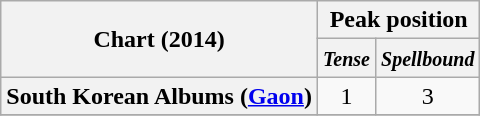<table class="wikitable plainrowheaders" style="text-align:center;">
<tr>
<th scope="col" rowspan="2">Chart (2014)</th>
<th scope="col" colspan="2">Peak position</th>
</tr>
<tr>
<th><small><em>Tense</em></small></th>
<th><small><em>Spellbound</em></small></th>
</tr>
<tr>
<th scope="row">South Korean Albums (<a href='#'>Gaon</a>)</th>
<td>1</td>
<td>3</td>
</tr>
<tr>
</tr>
</table>
